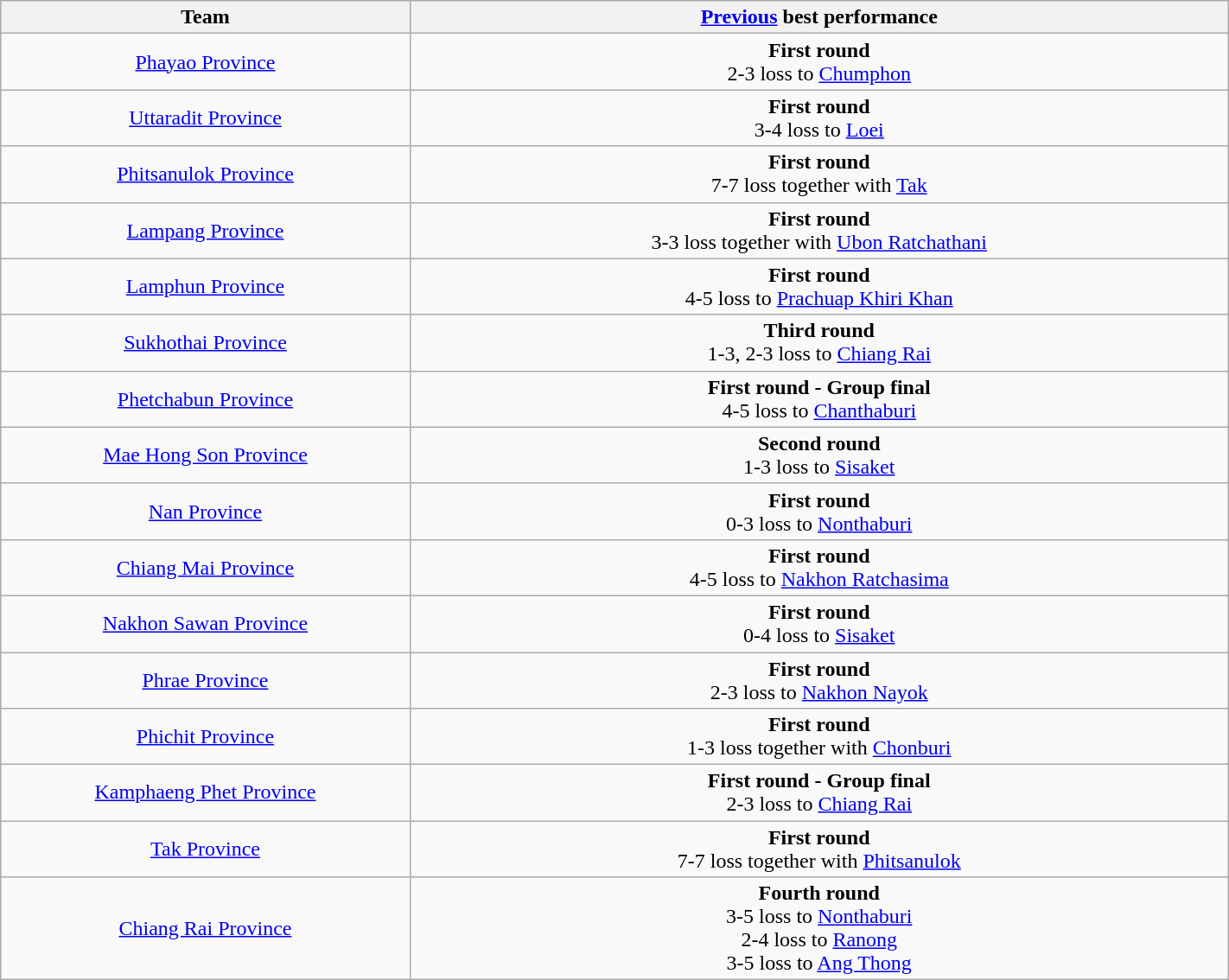<table width=75% class="wikitable" style="text-align: center;margin: 1em auto;">
<tr>
<th width=25%>Team</th>
<th width=50%><a href='#'>Previous</a> best performance</th>
</tr>
<tr>
<td> <a href='#'>Phayao Province</a></td>
<td><strong>First round</strong><br>2-3 loss to <a href='#'>Chumphon</a></td>
</tr>
<tr>
<td> <a href='#'>Uttaradit Province</a></td>
<td><strong>First round</strong><br>3-4 loss to <a href='#'>Loei</a></td>
</tr>
<tr>
<td><a href='#'>Phitsanulok Province</a></td>
<td><strong>First round</strong><br>7-7 loss together with <a href='#'>Tak</a></td>
</tr>
<tr>
<td> <a href='#'>Lampang Province</a></td>
<td><strong>First round</strong><br>3-3 loss together with <a href='#'>Ubon Ratchathani</a></td>
</tr>
<tr>
<td> <a href='#'>Lamphun Province</a></td>
<td><strong>First round</strong><br>4-5 loss to <a href='#'>Prachuap Khiri Khan</a></td>
</tr>
<tr>
<td> <a href='#'>Sukhothai Province</a></td>
<td><strong>Third round</strong><br>1-3, 2-3 loss to <a href='#'>Chiang Rai</a></td>
</tr>
<tr>
<td> <a href='#'>Phetchabun Province</a></td>
<td><strong>First round - Group final</strong><br>4-5 loss to <a href='#'>Chanthaburi</a></td>
</tr>
<tr>
<td> <a href='#'>Mae Hong Son Province</a></td>
<td><strong>Second round</strong><br>1-3 loss to <a href='#'>Sisaket</a></td>
</tr>
<tr>
<td> <a href='#'>Nan Province</a></td>
<td><strong>First round</strong><br>0-3 loss to <a href='#'>Nonthaburi</a></td>
</tr>
<tr>
<td> <a href='#'>Chiang Mai Province</a></td>
<td><strong>First round</strong><br>4-5 loss to <a href='#'>Nakhon Ratchasima</a></td>
</tr>
<tr>
<td> <a href='#'>Nakhon Sawan Province</a></td>
<td><strong>First round</strong><br>0-4 loss to <a href='#'>Sisaket</a></td>
</tr>
<tr>
<td> <a href='#'>Phrae Province</a></td>
<td><strong>First round</strong><br>2-3 loss to <a href='#'>Nakhon Nayok</a></td>
</tr>
<tr>
<td> <a href='#'>Phichit Province</a></td>
<td><strong>First round</strong><br>1-3 loss together with <a href='#'>Chonburi</a></td>
</tr>
<tr>
<td> <a href='#'>Kamphaeng Phet Province</a></td>
<td><strong>First round - Group final</strong><br>2-3 loss to <a href='#'>Chiang Rai</a></td>
</tr>
<tr>
<td> <a href='#'>Tak Province</a></td>
<td><strong>First round</strong><br>7-7 loss together with <a href='#'>Phitsanulok</a></td>
</tr>
<tr>
<td> <a href='#'>Chiang Rai Province</a></td>
<td><strong>Fourth round</strong><br>3-5 loss to <a href='#'>Nonthaburi</a><br>2-4 loss to <a href='#'>Ranong</a><br>3-5 loss to <a href='#'>Ang Thong</a></td>
</tr>
</table>
